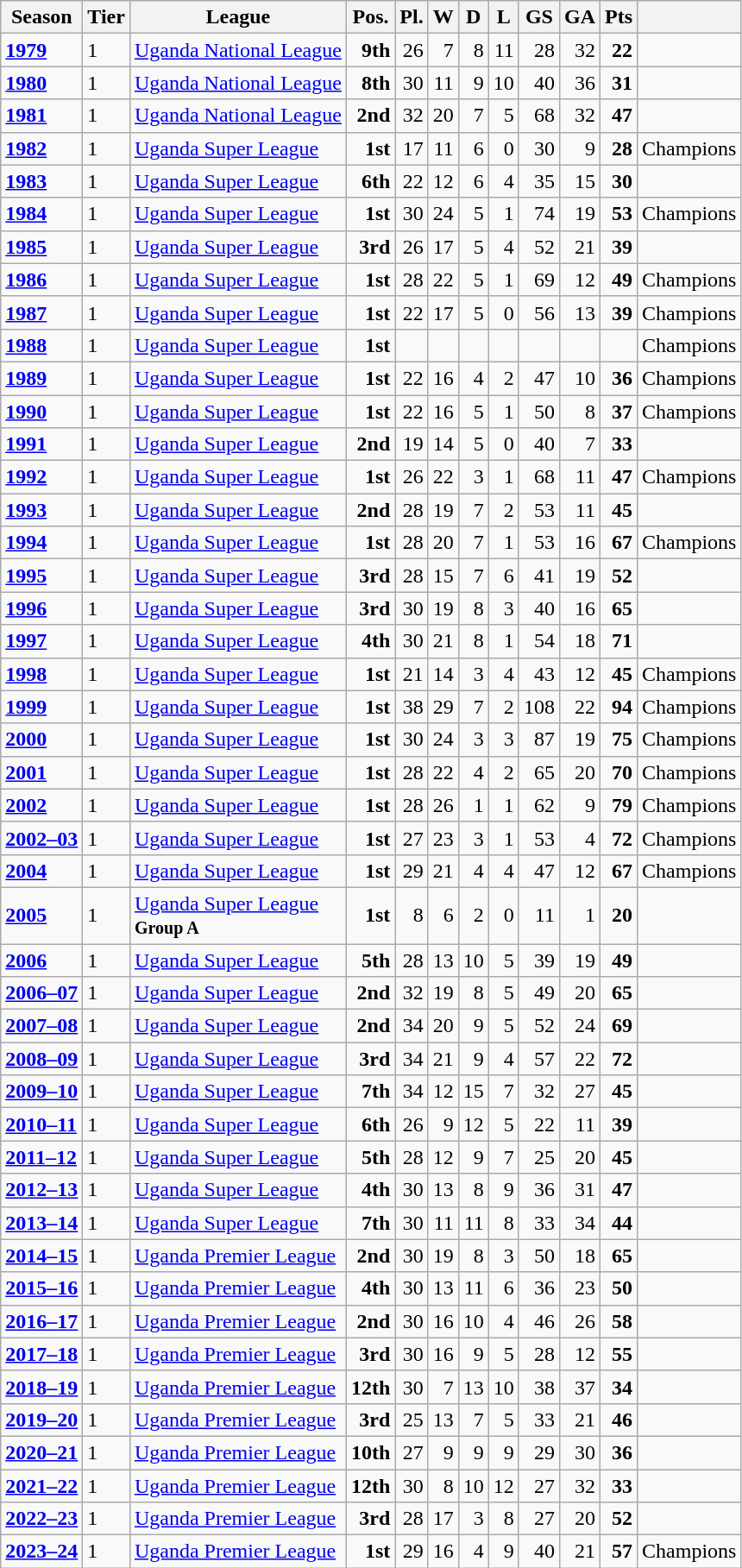<table class="wikitable">
<tr>
<th>Season</th>
<th>Tier</th>
<th>League</th>
<th>Pos.</th>
<th>Pl.</th>
<th>W</th>
<th>D</th>
<th>L</th>
<th>GS</th>
<th>GA</th>
<th>Pts</th>
<th></th>
</tr>
<tr>
<td><strong><a href='#'>1979</a></strong></td>
<td>1</td>
<td><a href='#'>Uganda National League</a></td>
<td align=right><strong>9th</strong></td>
<td align=right>26</td>
<td align=right>7</td>
<td align=right>8</td>
<td align=right>11</td>
<td align=right>28</td>
<td align=right>32</td>
<td align=right><strong>22</strong></td>
<td></td>
</tr>
<tr>
<td><strong><a href='#'>1980</a></strong></td>
<td>1</td>
<td><a href='#'>Uganda National League</a></td>
<td align=right><strong>8th</strong></td>
<td align=right>30</td>
<td align=right>11</td>
<td align=right>9</td>
<td align=right>10</td>
<td align=right>40</td>
<td align=right>36</td>
<td align=right><strong>31</strong></td>
<td></td>
</tr>
<tr>
<td><strong><a href='#'>1981</a></strong></td>
<td>1</td>
<td><a href='#'>Uganda National League</a></td>
<td align=right><strong>2nd</strong></td>
<td align=right>32</td>
<td align=right>20</td>
<td align=right>7</td>
<td align=right>5</td>
<td align=right>68</td>
<td align=right>32</td>
<td align=right><strong>47</strong></td>
<td></td>
</tr>
<tr>
<td><strong><a href='#'>1982</a></strong></td>
<td>1</td>
<td><a href='#'>Uganda Super League</a></td>
<td align=right><strong>1st</strong></td>
<td align=right>17</td>
<td align=right>11</td>
<td align=right>6</td>
<td align=right>0</td>
<td align=right>30</td>
<td align=right>9</td>
<td align=right><strong>28</strong></td>
<td>Champions</td>
</tr>
<tr>
<td><strong><a href='#'>1983</a></strong></td>
<td>1</td>
<td><a href='#'>Uganda Super League</a></td>
<td align=right><strong>6th</strong></td>
<td align=right>22</td>
<td align=right>12</td>
<td align=right>6</td>
<td align=right>4</td>
<td align=right>35</td>
<td align=right>15</td>
<td align=right><strong>30</strong></td>
<td></td>
</tr>
<tr>
<td><strong><a href='#'>1984</a></strong></td>
<td>1</td>
<td><a href='#'>Uganda Super League</a></td>
<td align=right><strong>1st</strong></td>
<td align=right>30</td>
<td align=right>24</td>
<td align=right>5</td>
<td align=right>1</td>
<td align=right>74</td>
<td align=right>19</td>
<td align=right><strong>53</strong></td>
<td>Champions</td>
</tr>
<tr>
<td><strong><a href='#'>1985</a></strong></td>
<td>1</td>
<td><a href='#'>Uganda Super League</a></td>
<td align=right><strong>3rd</strong></td>
<td align=right>26</td>
<td align=right>17</td>
<td align=right>5</td>
<td align=right>4</td>
<td align=right>52</td>
<td align=right>21</td>
<td align=right><strong>39</strong></td>
<td></td>
</tr>
<tr>
<td><strong><a href='#'>1986</a></strong></td>
<td>1</td>
<td><a href='#'>Uganda Super League</a></td>
<td align=right><strong>1st</strong></td>
<td align=right>28</td>
<td align=right>22</td>
<td align=right>5</td>
<td align=right>1</td>
<td align=right>69</td>
<td align=right>12</td>
<td align=right><strong>49</strong></td>
<td>Champions</td>
</tr>
<tr>
<td><strong><a href='#'>1987</a></strong></td>
<td>1</td>
<td><a href='#'>Uganda Super League</a></td>
<td align=right><strong>1st</strong></td>
<td align=right>22</td>
<td align=right>17</td>
<td align=right>5</td>
<td align=right>0</td>
<td align=right>56</td>
<td align=right>13</td>
<td align=right><strong>39</strong></td>
<td>Champions</td>
</tr>
<tr>
<td><strong><a href='#'>1988</a></strong></td>
<td>1</td>
<td><a href='#'>Uganda Super League</a></td>
<td align=right><strong>1st</strong></td>
<td align=right></td>
<td align=right></td>
<td align=right></td>
<td align=right></td>
<td align=right></td>
<td align=right></td>
<td align=right></td>
<td>Champions</td>
</tr>
<tr>
<td><strong><a href='#'>1989</a></strong></td>
<td>1</td>
<td><a href='#'>Uganda Super League</a></td>
<td align=right><strong>1st</strong></td>
<td align=right>22</td>
<td align=right>16</td>
<td align=right>4</td>
<td align=right>2</td>
<td align=right>47</td>
<td align=right>10</td>
<td align=right><strong>36</strong></td>
<td>Champions</td>
</tr>
<tr>
<td><strong><a href='#'>1990</a></strong></td>
<td>1</td>
<td><a href='#'>Uganda Super League</a></td>
<td align=right><strong>1st</strong></td>
<td align=right>22</td>
<td align=right>16</td>
<td align=right>5</td>
<td align=right>1</td>
<td align=right>50</td>
<td align=right>8</td>
<td align=right><strong>37</strong></td>
<td>Champions</td>
</tr>
<tr>
<td><strong><a href='#'>1991</a></strong></td>
<td>1</td>
<td><a href='#'>Uganda Super League</a></td>
<td align=right><strong>2nd</strong></td>
<td align=right>19</td>
<td align=right>14</td>
<td align=right>5</td>
<td align=right>0</td>
<td align=right>40</td>
<td align=right>7</td>
<td align=right><strong>33</strong></td>
<td></td>
</tr>
<tr>
<td><strong><a href='#'>1992</a></strong></td>
<td>1</td>
<td><a href='#'>Uganda Super League</a></td>
<td align=right><strong>1st</strong></td>
<td align=right>26</td>
<td align=right>22</td>
<td align=right>3</td>
<td align=right>1</td>
<td align=right>68</td>
<td align=right>11</td>
<td align=right><strong>47</strong></td>
<td>Champions</td>
</tr>
<tr>
<td><strong><a href='#'>1993</a></strong></td>
<td>1</td>
<td><a href='#'>Uganda Super League</a></td>
<td align=right><strong>2nd</strong></td>
<td align=right>28</td>
<td align=right>19</td>
<td align=right>7</td>
<td align=right>2</td>
<td align=right>53</td>
<td align=right>11</td>
<td align=right><strong>45</strong></td>
<td></td>
</tr>
<tr>
<td><strong><a href='#'>1994</a></strong></td>
<td>1</td>
<td><a href='#'>Uganda Super League</a></td>
<td align=right><strong>1st</strong></td>
<td align=right>28</td>
<td align=right>20</td>
<td align=right>7</td>
<td align=right>1</td>
<td align=right>53</td>
<td align=right>16</td>
<td align=right><strong>67</strong></td>
<td>Champions</td>
</tr>
<tr>
<td><strong><a href='#'>1995</a></strong></td>
<td>1</td>
<td><a href='#'>Uganda Super League</a></td>
<td align=right><strong>3rd</strong></td>
<td align=right>28</td>
<td align=right>15</td>
<td align=right>7</td>
<td align=right>6</td>
<td align=right>41</td>
<td align=right>19</td>
<td align=right><strong>52</strong></td>
<td></td>
</tr>
<tr>
<td><strong><a href='#'>1996</a></strong></td>
<td>1</td>
<td><a href='#'>Uganda Super League</a></td>
<td align=right><strong>3rd</strong></td>
<td align=right>30</td>
<td align=right>19</td>
<td align=right>8</td>
<td align=right>3</td>
<td align=right>40</td>
<td align=right>16</td>
<td align=right><strong>65</strong></td>
<td></td>
</tr>
<tr>
<td><strong><a href='#'>1997</a></strong></td>
<td>1</td>
<td><a href='#'>Uganda Super League</a></td>
<td align=right><strong>4th</strong></td>
<td align=right>30</td>
<td align=right>21</td>
<td align=right>8</td>
<td align=right>1</td>
<td align=right>54</td>
<td align=right>18</td>
<td align=right><strong>71</strong></td>
<td></td>
</tr>
<tr>
<td><strong><a href='#'>1998</a></strong></td>
<td>1</td>
<td><a href='#'>Uganda Super League</a></td>
<td align=right><strong>1st</strong></td>
<td align=right>21</td>
<td align=right>14</td>
<td align=right>3</td>
<td align=right>4</td>
<td align=right>43</td>
<td align=right>12</td>
<td align=right><strong>45</strong></td>
<td>Champions</td>
</tr>
<tr>
<td><strong><a href='#'>1999</a></strong></td>
<td>1</td>
<td><a href='#'>Uganda Super League</a></td>
<td align=right><strong>1st</strong></td>
<td align=right>38</td>
<td align=right>29</td>
<td align=right>7</td>
<td align=right>2</td>
<td align=right>108</td>
<td align=right>22</td>
<td align=right><strong>94</strong></td>
<td>Champions</td>
</tr>
<tr>
<td><strong><a href='#'>2000</a></strong></td>
<td>1</td>
<td><a href='#'>Uganda Super League</a></td>
<td align=right><strong>1st</strong></td>
<td align=right>30</td>
<td align=right>24</td>
<td align=right>3</td>
<td align=right>3</td>
<td align=right>87</td>
<td align=right>19</td>
<td align=right><strong>75</strong></td>
<td>Champions</td>
</tr>
<tr>
<td><strong><a href='#'>2001</a></strong></td>
<td>1</td>
<td><a href='#'>Uganda Super League</a></td>
<td align=right><strong>1st</strong></td>
<td align=right>28</td>
<td align=right>22</td>
<td align=right>4</td>
<td align=right>2</td>
<td align=right>65</td>
<td align=right>20</td>
<td align=right><strong>70</strong></td>
<td>Champions</td>
</tr>
<tr>
<td><strong><a href='#'>2002</a></strong></td>
<td>1</td>
<td><a href='#'>Uganda Super League</a></td>
<td align=right><strong>1st</strong></td>
<td align=right>28</td>
<td align=right>26</td>
<td align=right>1</td>
<td align=right>1</td>
<td align=right>62</td>
<td align=right>9</td>
<td align=right><strong>79</strong></td>
<td>Champions</td>
</tr>
<tr>
<td><strong><a href='#'>2002–03</a></strong></td>
<td>1</td>
<td><a href='#'>Uganda Super League</a></td>
<td align=right><strong>1st</strong></td>
<td align=right>27</td>
<td align=right>23</td>
<td align=right>3</td>
<td align=right>1</td>
<td align=right>53</td>
<td align=right>4</td>
<td align=right><strong>72</strong></td>
<td>Champions</td>
</tr>
<tr>
<td><strong><a href='#'>2004</a></strong></td>
<td>1</td>
<td><a href='#'>Uganda Super League</a></td>
<td align=right><strong>1st</strong></td>
<td align=right>29</td>
<td align=right>21</td>
<td align=right>4</td>
<td align=right>4</td>
<td align=right>47</td>
<td align=right>12</td>
<td align=right><strong>67</strong></td>
<td>Champions</td>
</tr>
<tr>
<td><strong><a href='#'>2005</a></strong></td>
<td>1</td>
<td><a href='#'>Uganda Super League</a><br> <small><strong>Group A</strong></small></td>
<td align=right><strong>1st</strong></td>
<td align=right>8</td>
<td align=right>6</td>
<td align=right>2</td>
<td align=right>0</td>
<td align=right>11</td>
<td align=right>1</td>
<td align=right><strong>20</strong></td>
</tr>
<tr>
<td><strong><a href='#'>2006</a></strong></td>
<td>1</td>
<td><a href='#'>Uganda Super League</a></td>
<td align=right><strong>5th</strong></td>
<td align=right>28</td>
<td align=right>13</td>
<td align=right>10</td>
<td align=right>5</td>
<td align=right>39</td>
<td align=right>19</td>
<td align=right><strong>49</strong></td>
<td></td>
</tr>
<tr>
<td><strong><a href='#'>2006–07</a></strong></td>
<td>1</td>
<td><a href='#'>Uganda Super League</a></td>
<td align=right><strong>2nd</strong></td>
<td align=right>32</td>
<td align=right>19</td>
<td align=right>8</td>
<td align=right>5</td>
<td align=right>49</td>
<td align=right>20</td>
<td align=right><strong>65</strong></td>
<td></td>
</tr>
<tr>
<td><strong><a href='#'>2007–08</a></strong></td>
<td>1</td>
<td><a href='#'>Uganda Super League</a></td>
<td align=right><strong>2nd</strong></td>
<td align=right>34</td>
<td align=right>20</td>
<td align=right>9</td>
<td align=right>5</td>
<td align=right>52</td>
<td align=right>24</td>
<td align=right><strong>69</strong></td>
<td></td>
</tr>
<tr>
<td><strong><a href='#'>2008–09</a></strong></td>
<td>1</td>
<td><a href='#'>Uganda Super League</a></td>
<td align=right><strong>3rd</strong></td>
<td align=right>34</td>
<td align=right>21</td>
<td align=right>9</td>
<td align=right>4</td>
<td align=right>57</td>
<td align=right>22</td>
<td align=right><strong>72</strong></td>
<td></td>
</tr>
<tr>
<td><strong><a href='#'>2009–10</a></strong></td>
<td>1</td>
<td><a href='#'>Uganda Super League</a></td>
<td align=right><strong>7th</strong></td>
<td align=right>34</td>
<td align=right>12</td>
<td align=right>15</td>
<td align=right>7</td>
<td align=right>32</td>
<td align=right>27</td>
<td align=right><strong>45</strong></td>
<td></td>
</tr>
<tr>
<td><strong><a href='#'>2010–11</a></strong></td>
<td>1</td>
<td><a href='#'>Uganda Super League</a></td>
<td align=right><strong>6th</strong></td>
<td align=right>26</td>
<td align=right>9</td>
<td align=right>12</td>
<td align=right>5</td>
<td align=right>22</td>
<td align=right>11</td>
<td align=right><strong>39</strong></td>
<td></td>
</tr>
<tr>
<td><strong><a href='#'>2011–12</a></strong></td>
<td>1</td>
<td><a href='#'>Uganda Super League</a></td>
<td align=right><strong>5th</strong></td>
<td align=right>28</td>
<td align=right>12</td>
<td align=right>9</td>
<td align=right>7</td>
<td align=right>25</td>
<td align=right>20</td>
<td align=right><strong>45</strong></td>
<td></td>
</tr>
<tr>
<td><strong><a href='#'>2012–13</a></strong></td>
<td>1</td>
<td><a href='#'>Uganda Super League</a></td>
<td align=right><strong>4th</strong></td>
<td align=right>30</td>
<td align=right>13</td>
<td align=right>8</td>
<td align=right>9</td>
<td align=right>36</td>
<td align=right>31</td>
<td align=right><strong>47</strong></td>
<td></td>
</tr>
<tr>
<td><strong><a href='#'>2013–14</a></strong></td>
<td>1</td>
<td><a href='#'>Uganda Super League</a></td>
<td align=right><strong>7th</strong></td>
<td align=right>30</td>
<td align=right>11</td>
<td align=right>11</td>
<td align=right>8</td>
<td align=right>33</td>
<td align=right>34</td>
<td align=right><strong>44</strong></td>
<td></td>
</tr>
<tr>
<td><strong><a href='#'>2014–15</a></strong></td>
<td>1</td>
<td><a href='#'>Uganda Premier League</a></td>
<td align=right><strong>2nd</strong></td>
<td align=right>30</td>
<td align=right>19</td>
<td align=right>8</td>
<td align=right>3</td>
<td align=right>50</td>
<td align=right>18</td>
<td align=right><strong>65</strong></td>
<td></td>
</tr>
<tr>
<td><strong><a href='#'>2015–16</a></strong></td>
<td>1</td>
<td><a href='#'>Uganda Premier League</a></td>
<td align=right><strong>4th</strong></td>
<td align=right>30</td>
<td align=right>13</td>
<td align=right>11</td>
<td align=right>6</td>
<td align=right>36</td>
<td align=right>23</td>
<td align=right><strong>50</strong></td>
<td></td>
</tr>
<tr>
<td><strong><a href='#'>2016–17</a></strong></td>
<td>1</td>
<td><a href='#'>Uganda Premier League</a></td>
<td align=right><strong>2nd</strong></td>
<td align=right>30</td>
<td align=right>16</td>
<td align=right>10</td>
<td align=right>4</td>
<td align=right>46</td>
<td align=right>26</td>
<td align=right><strong>58</strong></td>
<td></td>
</tr>
<tr>
<td><strong><a href='#'>2017–18</a></strong></td>
<td>1</td>
<td><a href='#'>Uganda Premier League</a></td>
<td align=right><strong>3rd</strong></td>
<td align=right>30</td>
<td align=right>16</td>
<td align=right>9</td>
<td align=right>5</td>
<td align=right>28</td>
<td align=right>12</td>
<td align=right><strong>55</strong></td>
<td></td>
</tr>
<tr>
<td><strong><a href='#'>2018–19</a></strong></td>
<td>1</td>
<td><a href='#'>Uganda Premier League</a></td>
<td align=right><strong>12th</strong></td>
<td align=right>30</td>
<td align=right>7</td>
<td align=right>13</td>
<td align=right>10</td>
<td align=right>38</td>
<td align=right>37</td>
<td align=right><strong>34</strong></td>
<td></td>
</tr>
<tr>
<td><strong><a href='#'>2019–20</a></strong></td>
<td>1</td>
<td><a href='#'>Uganda Premier League</a></td>
<td align=right><strong>3rd</strong></td>
<td align=right>25</td>
<td align=right>13</td>
<td align=right>7</td>
<td align=right>5</td>
<td align=right>33</td>
<td align=right>21</td>
<td align=right><strong>46</strong></td>
<td></td>
</tr>
<tr>
<td><strong><a href='#'>2020–21</a></strong></td>
<td>1</td>
<td><a href='#'>Uganda Premier League</a></td>
<td align=right><strong>10th</strong></td>
<td align=right>27</td>
<td align=right>9</td>
<td align=right>9</td>
<td align=right>9</td>
<td align=right>29</td>
<td align=right>30</td>
<td align=right><strong>36</strong></td>
<td></td>
</tr>
<tr>
<td><strong><a href='#'>2021–22</a></strong></td>
<td>1</td>
<td><a href='#'>Uganda Premier League</a></td>
<td align=right><strong>12th</strong></td>
<td align=right>30</td>
<td align=right>8</td>
<td align=right>10</td>
<td align=right>12</td>
<td align=right>27</td>
<td align=right>32</td>
<td align=right><strong>33</strong></td>
<td></td>
</tr>
<tr>
<td><strong><a href='#'>2022–23</a></strong></td>
<td>1</td>
<td><a href='#'>Uganda Premier League</a></td>
<td align=right><strong>3rd</strong></td>
<td align=right>28</td>
<td align=right>17</td>
<td align=right>3</td>
<td align=right>8</td>
<td align=right>27</td>
<td align=right>20</td>
<td align=right><strong>52</strong></td>
<td></td>
</tr>
<tr>
<td><strong><a href='#'>2023–24</a></strong></td>
<td>1</td>
<td><a href='#'>Uganda Premier League</a></td>
<td align=right><strong>1st</strong></td>
<td align=right>29</td>
<td align=right>16</td>
<td align=right>4</td>
<td align=right>9</td>
<td align=right>40</td>
<td align=right>21</td>
<td align=right><strong>57</strong></td>
<td>Champions</td>
</tr>
</table>
